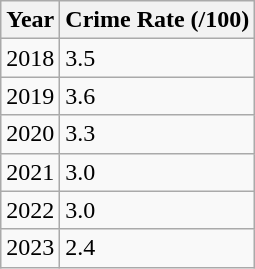<table class="wikitable">
<tr>
<th>Year</th>
<th>Crime Rate (/100)</th>
</tr>
<tr>
<td>2018</td>
<td>3.5</td>
</tr>
<tr>
<td>2019</td>
<td>3.6</td>
</tr>
<tr>
<td>2020</td>
<td>3.3</td>
</tr>
<tr>
<td>2021</td>
<td>3.0</td>
</tr>
<tr>
<td>2022</td>
<td>3.0</td>
</tr>
<tr>
<td>2023</td>
<td>2.4</td>
</tr>
</table>
